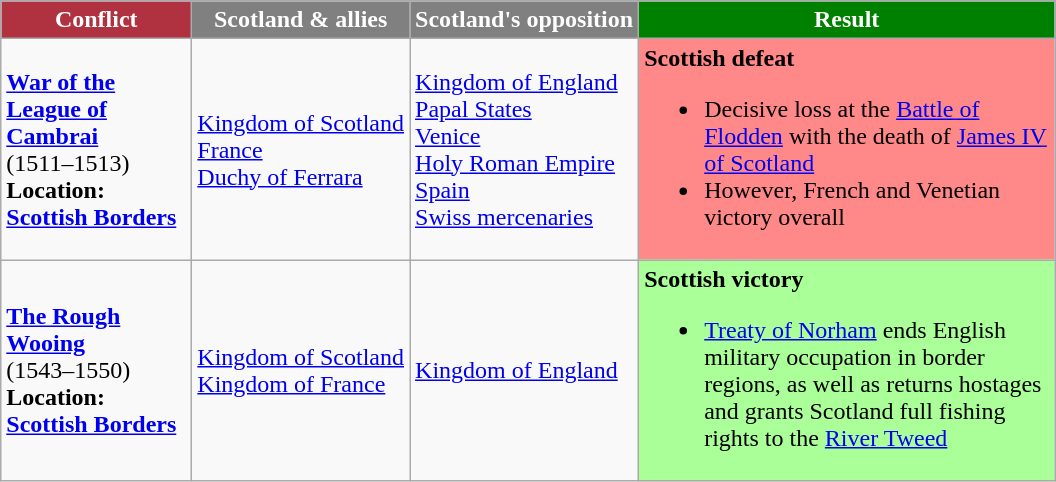<table class="wikitable">
<tr>
<th style="color: white; background:#b0313f; width:120px;">Conflict</th>
<th style="color: white; background:gray;">Scotland & allies</th>
<th style="color: white; background:gray;">Scotland's opposition</th>
<th style="color: white; background:green; width:270px;">Result</th>
</tr>
<tr>
<td><strong><a href='#'>War of the League of Cambrai</a></strong><br>(1511–1513)<br><strong>Location: <a href='#'>Scottish Borders</a></strong></td>
<td> <a href='#'>Kingdom of Scotland</a><br> <a href='#'>France</a><br> <a href='#'>Duchy of Ferrara</a></td>
<td> <a href='#'>Kingdom of England</a><br> <a href='#'>Papal States</a><br> <a href='#'>Venice</a><br> <a href='#'>Holy Roman Empire</a><br> <a href='#'>Spain</a><br> <a href='#'>Swiss mercenaries</a></td>
<td style="Background:#F88"><strong>Scottish defeat</strong><br><ul><li>Decisive loss at the <a href='#'>Battle of Flodden</a> with the death of <a href='#'>James IV of Scotland</a></li><li>However, French and Venetian victory overall</li></ul></td>
</tr>
<tr>
<td><strong><a href='#'>The Rough Wooing</a></strong><br>(1543–1550)<br><strong>Location: <a href='#'>Scottish Borders</a></strong></td>
<td> <a href='#'>Kingdom of Scotland</a><br> <a href='#'>Kingdom of France</a></td>
<td> <a href='#'>Kingdom of England</a></td>
<td style="Background:#AF9"><strong>Scottish victory</strong><br><ul><li><a href='#'>Treaty of Norham</a> ends English military occupation in border regions, as well as returns hostages and grants Scotland full fishing rights to the <a href='#'>River Tweed</a></li></ul></td>
</tr>
</table>
